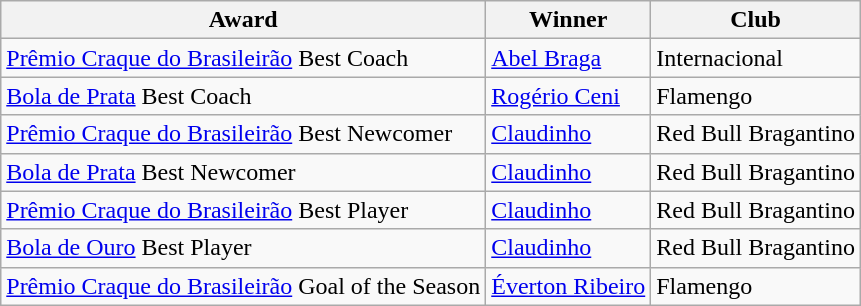<table class="wikitable">
<tr>
<th>Award</th>
<th>Winner</th>
<th>Club</th>
</tr>
<tr>
<td><a href='#'>Prêmio Craque do Brasileirão</a> Best Coach</td>
<td> <a href='#'>Abel Braga</a></td>
<td>Internacional</td>
</tr>
<tr>
<td><a href='#'>Bola de Prata</a> Best Coach</td>
<td> <a href='#'>Rogério Ceni</a></td>
<td>Flamengo</td>
</tr>
<tr>
<td><a href='#'>Prêmio Craque do Brasileirão</a> Best Newcomer</td>
<td> <a href='#'>Claudinho</a></td>
<td>Red Bull Bragantino</td>
</tr>
<tr>
<td><a href='#'>Bola de Prata</a> Best Newcomer</td>
<td> <a href='#'>Claudinho</a></td>
<td>Red Bull Bragantino</td>
</tr>
<tr>
<td><a href='#'>Prêmio Craque do Brasileirão</a> Best Player</td>
<td> <a href='#'>Claudinho</a></td>
<td>Red Bull Bragantino</td>
</tr>
<tr>
<td><a href='#'>Bola de Ouro</a> Best Player</td>
<td> <a href='#'>Claudinho</a></td>
<td>Red Bull Bragantino</td>
</tr>
<tr>
<td><a href='#'>Prêmio Craque do Brasileirão</a> Goal of the Season</td>
<td> <a href='#'>Éverton Ribeiro</a></td>
<td>Flamengo</td>
</tr>
</table>
